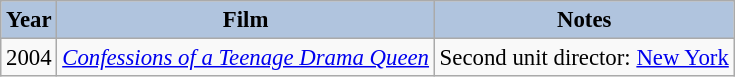<table class="wikitable" style="font-size:95%;">
<tr>
<th style="background:#B0C4DE;">Year</th>
<th style="background:#B0C4DE;">Film</th>
<th style="background:#B0C4DE;">Notes</th>
</tr>
<tr>
<td>2004</td>
<td><em><a href='#'>Confessions of a Teenage Drama Queen</a></em></td>
<td>Second unit director: <a href='#'>New York</a></td>
</tr>
</table>
